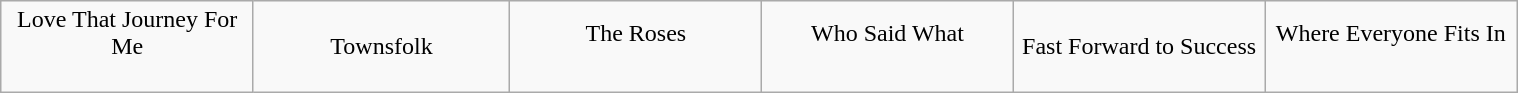<table class="wikitable" style="text-align: center; width: 80%; margin: 1em auto 1em auto;">
<tr>
<td style="width:50pt;"> Love That Journey For Me <br> <br></td>
<td style="width:50pt;"> Townsfolk</td>
<td style="width:50pt;"> The Roses <br> <br></td>
<td style="width:50pt;"> Who Said What <br> <br></td>
<td style="width:50pt;"> Fast Forward to Success</td>
<td style="width:50pt;"> Where Everyone Fits In <br> <br></td>
</tr>
</table>
